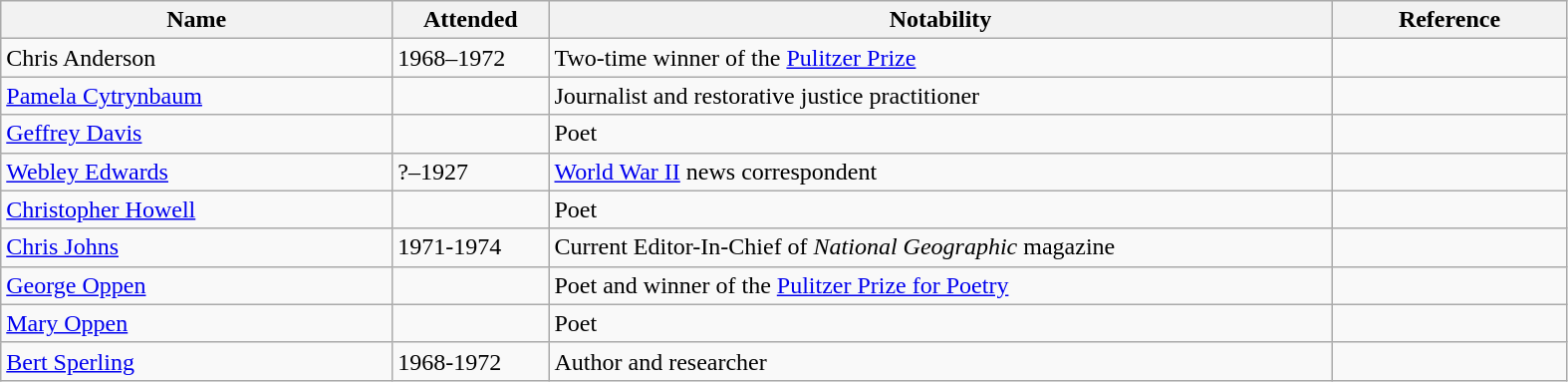<table class="wikitable sortable" style="width:83%">
<tr>
<th width="25%">Name</th>
<th width="10%">Attended</th>
<th width="50%">Notability</th>
<th width="*">Reference</th>
</tr>
<tr valign="top">
<td>Chris Anderson</td>
<td>1968–1972</td>
<td>Two-time winner of the <a href='#'>Pulitzer Prize</a></td>
<td></td>
</tr>
<tr>
<td><a href='#'>Pamela Cytrynbaum</a></td>
<td></td>
<td>Journalist and restorative justice practitioner</td>
<td></td>
</tr>
<tr>
<td><a href='#'>Geffrey Davis</a></td>
<td></td>
<td>Poet</td>
<td></td>
</tr>
<tr>
<td><a href='#'>Webley Edwards</a></td>
<td>?–1927</td>
<td><a href='#'>World War II</a> news correspondent</td>
<td></td>
</tr>
<tr>
<td><a href='#'>Christopher Howell</a></td>
<td></td>
<td>Poet</td>
<td></td>
</tr>
<tr>
<td><a href='#'>Chris Johns</a></td>
<td>1971-1974</td>
<td>Current Editor-In-Chief of <em>National Geographic</em> magazine</td>
<td></td>
</tr>
<tr>
<td><a href='#'>George Oppen</a></td>
<td></td>
<td>Poet and winner of the  <a href='#'>Pulitzer Prize for Poetry</a></td>
<td></td>
</tr>
<tr>
<td><a href='#'>Mary Oppen</a></td>
<td></td>
<td>Poet</td>
<td></td>
</tr>
<tr>
<td><a href='#'>Bert Sperling</a></td>
<td>1968-1972</td>
<td>Author and researcher</td>
<td></td>
</tr>
</table>
